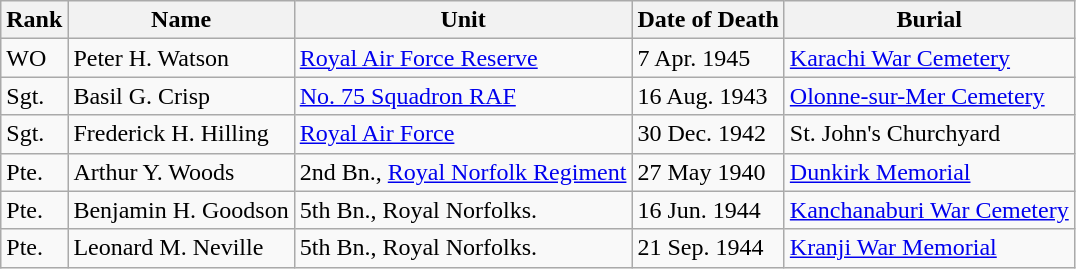<table class="wikitable">
<tr>
<th>Rank</th>
<th>Name</th>
<th>Unit</th>
<th>Date of Death</th>
<th>Burial</th>
</tr>
<tr>
<td>WO</td>
<td>Peter H. Watson</td>
<td><a href='#'>Royal Air Force Reserve</a></td>
<td>7 Apr. 1945</td>
<td><a href='#'>Karachi War Cemetery</a></td>
</tr>
<tr>
<td>Sgt.</td>
<td>Basil G. Crisp</td>
<td><a href='#'>No. 75 Squadron RAF</a></td>
<td>16 Aug. 1943</td>
<td><a href='#'>Olonne-sur-Mer Cemetery</a></td>
</tr>
<tr>
<td>Sgt.</td>
<td>Frederick H. Hilling</td>
<td><a href='#'>Royal Air Force</a></td>
<td>30 Dec. 1942</td>
<td>St. John's Churchyard</td>
</tr>
<tr>
<td>Pte.</td>
<td>Arthur Y. Woods</td>
<td>2nd Bn., <a href='#'>Royal Norfolk Regiment</a></td>
<td>27 May 1940</td>
<td><a href='#'>Dunkirk Memorial</a></td>
</tr>
<tr>
<td>Pte.</td>
<td>Benjamin H. Goodson</td>
<td>5th Bn., Royal Norfolks.</td>
<td>16 Jun. 1944</td>
<td><a href='#'>Kanchanaburi War Cemetery</a></td>
</tr>
<tr>
<td>Pte.</td>
<td>Leonard M. Neville</td>
<td>5th Bn., Royal Norfolks.</td>
<td>21 Sep. 1944</td>
<td><a href='#'>Kranji War Memorial</a></td>
</tr>
</table>
